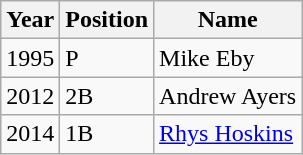<table class="wikitable">
<tr>
<th>Year</th>
<th>Position</th>
<th>Name</th>
</tr>
<tr>
<td>1995</td>
<td>P</td>
<td>Mike Eby</td>
</tr>
<tr>
<td>2012</td>
<td>2B</td>
<td>Andrew Ayers</td>
</tr>
<tr>
<td>2014</td>
<td>1B</td>
<td><a href='#'>Rhys Hoskins</a></td>
</tr>
</table>
